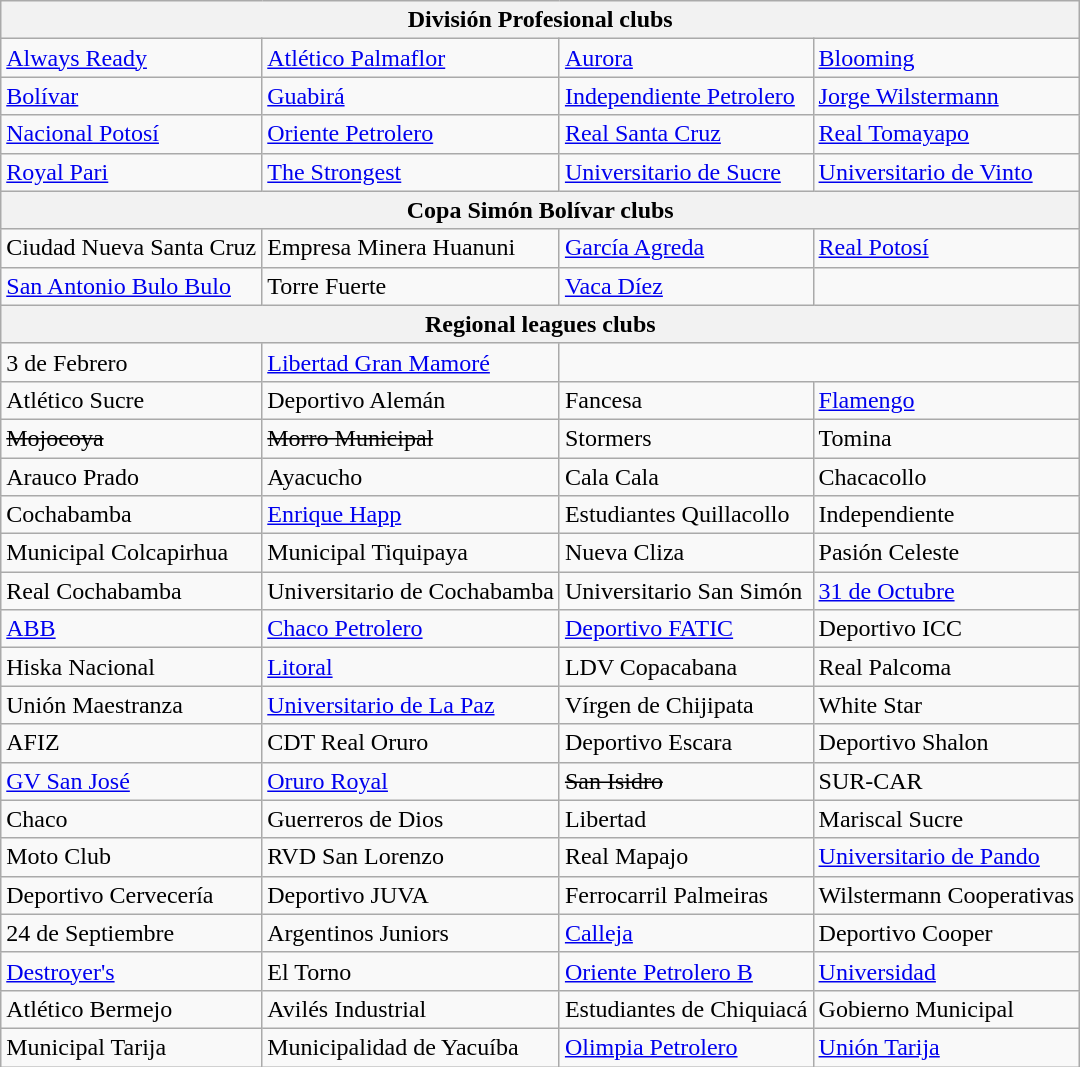<table class="wikitable">
<tr>
<th colspan="4">División Profesional clubs</th>
</tr>
<tr>
<td><a href='#'>Always Ready</a></td>
<td><a href='#'>Atlético Palmaflor</a></td>
<td><a href='#'>Aurora</a></td>
<td><a href='#'>Blooming</a></td>
</tr>
<tr>
<td><a href='#'>Bolívar</a></td>
<td><a href='#'>Guabirá</a></td>
<td><a href='#'>Independiente Petrolero</a></td>
<td><a href='#'>Jorge Wilstermann</a></td>
</tr>
<tr>
<td><a href='#'>Nacional Potosí</a></td>
<td><a href='#'>Oriente Petrolero</a></td>
<td><a href='#'>Real Santa Cruz</a></td>
<td><a href='#'>Real Tomayapo</a></td>
</tr>
<tr>
<td><a href='#'>Royal Pari</a></td>
<td><a href='#'>The Strongest</a></td>
<td><a href='#'>Universitario de Sucre</a></td>
<td><a href='#'>Universitario de Vinto</a></td>
</tr>
<tr>
<th colspan="4">Copa Simón Bolívar clubs</th>
</tr>
<tr>
<td>Ciudad Nueva Santa Cruz</td>
<td>Empresa Minera Huanuni</td>
<td><a href='#'>García Agreda</a></td>
<td><a href='#'>Real Potosí</a></td>
</tr>
<tr>
<td><a href='#'>San Antonio Bulo Bulo</a></td>
<td>Torre Fuerte</td>
<td><a href='#'>Vaca Díez</a></td>
</tr>
<tr>
<th colspan="4">Regional leagues clubs</th>
</tr>
<tr>
<td> 3 de Febrero</td>
<td> <a href='#'>Libertad Gran Mamoré</a></td>
</tr>
<tr>
<td> Atlético Sucre</td>
<td> Deportivo Alemán</td>
<td> Fancesa</td>
<td> <a href='#'>Flamengo</a></td>
</tr>
<tr>
<td> <s>Mojocoya</s></td>
<td> <s>Morro Municipal</s></td>
<td> Stormers</td>
<td> Tomina</td>
</tr>
<tr>
<td> Arauco Prado</td>
<td> Ayacucho</td>
<td> Cala Cala</td>
<td> Chacacollo</td>
</tr>
<tr>
<td> Cochabamba</td>
<td> <a href='#'>Enrique Happ</a></td>
<td> Estudiantes Quillacollo</td>
<td> Independiente</td>
</tr>
<tr>
<td> Municipal Colcapirhua</td>
<td> Municipal Tiquipaya</td>
<td> Nueva Cliza</td>
<td> Pasión Celeste</td>
</tr>
<tr>
<td> Real Cochabamba</td>
<td> Universitario de Cochabamba</td>
<td> Universitario San Simón</td>
<td> <a href='#'>31 de Octubre</a></td>
</tr>
<tr>
<td> <a href='#'>ABB</a></td>
<td> <a href='#'>Chaco Petrolero</a></td>
<td> <a href='#'>Deportivo FATIC</a></td>
<td> Deportivo ICC</td>
</tr>
<tr>
<td> Hiska Nacional</td>
<td> <a href='#'>Litoral</a></td>
<td> LDV Copacabana</td>
<td> Real Palcoma</td>
</tr>
<tr>
<td> Unión Maestranza</td>
<td> <a href='#'>Universitario de La Paz</a></td>
<td> Vírgen de Chijipata</td>
<td> White Star</td>
</tr>
<tr>
<td> AFIZ</td>
<td> CDT Real Oruro</td>
<td> Deportivo Escara</td>
<td> Deportivo Shalon</td>
</tr>
<tr>
<td> <a href='#'>GV San José</a></td>
<td> <a href='#'>Oruro Royal</a></td>
<td> <s>San Isidro</s></td>
<td> SUR-CAR</td>
</tr>
<tr>
<td> Chaco</td>
<td> Guerreros de Dios</td>
<td> Libertad</td>
<td> Mariscal Sucre</td>
</tr>
<tr>
<td> Moto Club</td>
<td> RVD San Lorenzo</td>
<td> Real Mapajo</td>
<td> <a href='#'>Universitario de Pando</a></td>
</tr>
<tr>
<td> Deportivo Cervecería</td>
<td> Deportivo JUVA</td>
<td> Ferrocarril Palmeiras</td>
<td> Wilstermann Cooperativas</td>
</tr>
<tr>
<td> 24 de Septiembre</td>
<td> Argentinos Juniors</td>
<td> <a href='#'>Calleja</a></td>
<td> Deportivo Cooper</td>
</tr>
<tr>
<td> <a href='#'>Destroyer's</a></td>
<td> El Torno</td>
<td> <a href='#'>Oriente Petrolero B</a></td>
<td> <a href='#'>Universidad</a></td>
</tr>
<tr>
<td> Atlético Bermejo</td>
<td> Avilés Industrial</td>
<td> Estudiantes de Chiquiacá</td>
<td> Gobierno Municipal</td>
</tr>
<tr>
<td> Municipal Tarija</td>
<td> Municipalidad de Yacuíba</td>
<td> <a href='#'>Olimpia Petrolero</a></td>
<td> <a href='#'>Unión Tarija</a></td>
</tr>
</table>
